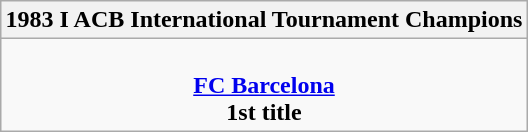<table class=wikitable style="text-align:center; margin:auto">
<tr>
<th>1983 I ACB International Tournament Champions</th>
</tr>
<tr>
<td><br> <strong><a href='#'>FC Barcelona</a></strong> <br> <strong>1st title</strong></td>
</tr>
</table>
